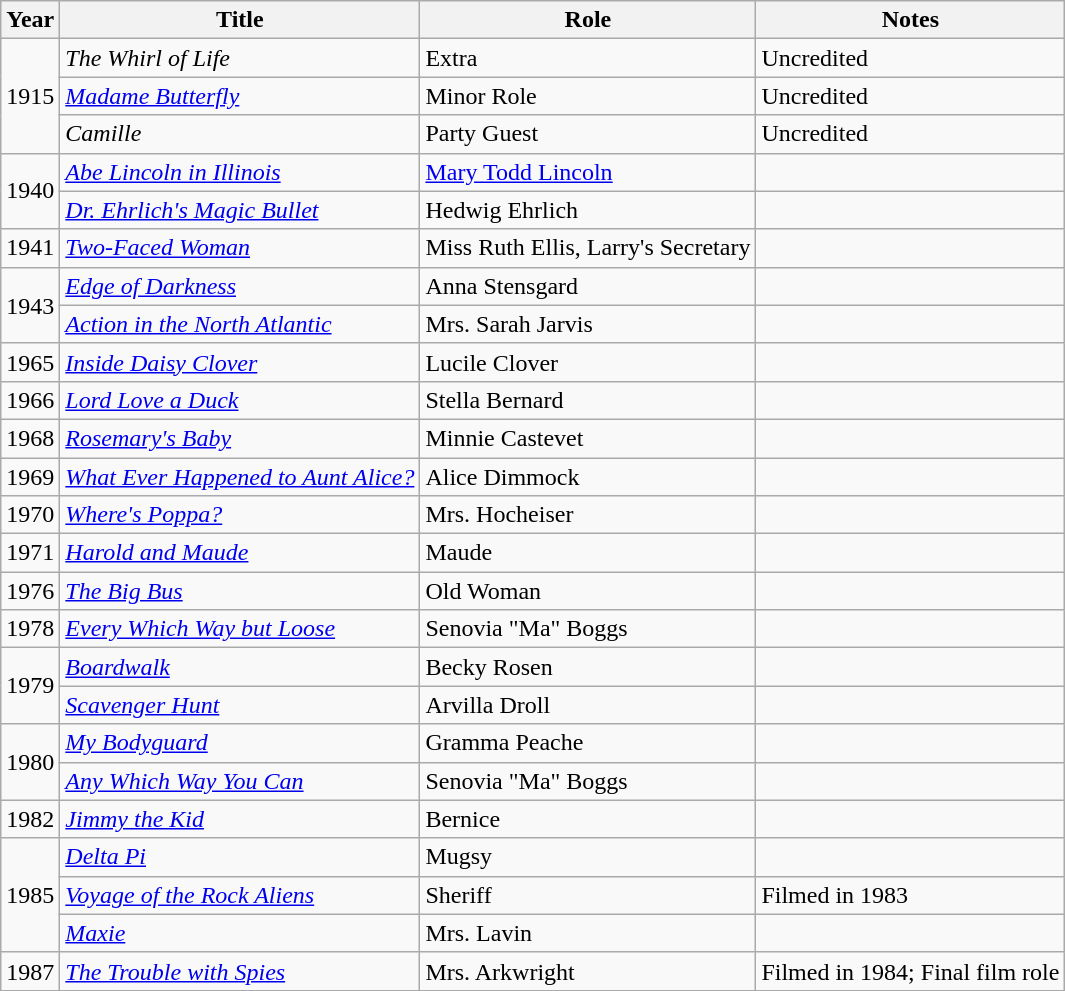<table class="wikitable sortable">
<tr>
<th>Year</th>
<th>Title</th>
<th>Role</th>
<th class=unsortable>Notes</th>
</tr>
<tr>
<td rowspan=3>1915</td>
<td><em>The Whirl of Life</em></td>
<td>Extra</td>
<td>Uncredited</td>
</tr>
<tr>
<td><em><a href='#'>Madame Butterfly</a></em></td>
<td>Minor Role</td>
<td>Uncredited</td>
</tr>
<tr>
<td><em>Camille</em></td>
<td>Party Guest</td>
<td>Uncredited</td>
</tr>
<tr>
<td rowspan=2>1940</td>
<td><em><a href='#'>Abe Lincoln in Illinois</a></em></td>
<td><a href='#'>Mary Todd Lincoln</a></td>
<td></td>
</tr>
<tr>
<td><em><a href='#'>Dr. Ehrlich's Magic Bullet</a></em></td>
<td>Hedwig Ehrlich</td>
<td></td>
</tr>
<tr>
<td>1941</td>
<td><em><a href='#'>Two-Faced Woman</a></em></td>
<td>Miss Ruth Ellis, Larry's Secretary</td>
<td></td>
</tr>
<tr>
<td rowspan=2>1943</td>
<td><em><a href='#'>Edge of Darkness</a></em></td>
<td>Anna Stensgard</td>
<td></td>
</tr>
<tr>
<td><em><a href='#'>Action in the North Atlantic</a></em></td>
<td>Mrs. Sarah Jarvis</td>
<td></td>
</tr>
<tr>
<td>1965</td>
<td><em><a href='#'>Inside Daisy Clover</a></em></td>
<td>Lucile Clover</td>
<td></td>
</tr>
<tr>
<td>1966</td>
<td><em><a href='#'>Lord Love a Duck</a></em></td>
<td>Stella Bernard</td>
<td></td>
</tr>
<tr>
<td>1968</td>
<td><em><a href='#'>Rosemary's Baby</a></em></td>
<td>Minnie Castevet</td>
<td></td>
</tr>
<tr>
<td>1969</td>
<td><em><a href='#'>What Ever Happened to Aunt Alice?</a></em></td>
<td>Alice Dimmock</td>
<td></td>
</tr>
<tr>
<td>1970</td>
<td><em><a href='#'>Where's Poppa?</a></em></td>
<td>Mrs. Hocheiser</td>
<td></td>
</tr>
<tr>
<td>1971</td>
<td><em><a href='#'>Harold and Maude</a></em></td>
<td>Maude</td>
<td></td>
</tr>
<tr>
<td>1976</td>
<td><em><a href='#'>The Big Bus</a></em></td>
<td>Old Woman</td>
<td></td>
</tr>
<tr>
<td>1978</td>
<td><em><a href='#'>Every Which Way but Loose</a></em></td>
<td>Senovia "Ma" Boggs</td>
<td></td>
</tr>
<tr>
<td rowspan=2>1979</td>
<td><em><a href='#'>Boardwalk</a></em></td>
<td>Becky Rosen</td>
<td></td>
</tr>
<tr>
<td><em><a href='#'>Scavenger Hunt</a></em></td>
<td>Arvilla Droll</td>
<td></td>
</tr>
<tr>
<td rowspan=2>1980</td>
<td><em><a href='#'>My Bodyguard</a></em></td>
<td>Gramma Peache</td>
<td></td>
</tr>
<tr>
<td><em><a href='#'>Any Which Way You Can</a></em></td>
<td>Senovia "Ma" Boggs</td>
<td></td>
</tr>
<tr>
<td>1982</td>
<td><em><a href='#'>Jimmy the Kid</a></em></td>
<td>Bernice</td>
<td></td>
</tr>
<tr>
<td rowspan=3>1985</td>
<td><em><a href='#'>Delta Pi</a></em></td>
<td>Mugsy</td>
<td></td>
</tr>
<tr>
<td><em><a href='#'>Voyage of the Rock Aliens</a></em></td>
<td>Sheriff</td>
<td>Filmed in 1983</td>
</tr>
<tr>
<td><em><a href='#'>Maxie</a></em></td>
<td>Mrs. Lavin</td>
<td></td>
</tr>
<tr>
<td>1987</td>
<td><em><a href='#'>The Trouble with Spies</a></em></td>
<td>Mrs. Arkwright</td>
<td>Filmed in 1984; Final film role</td>
</tr>
</table>
